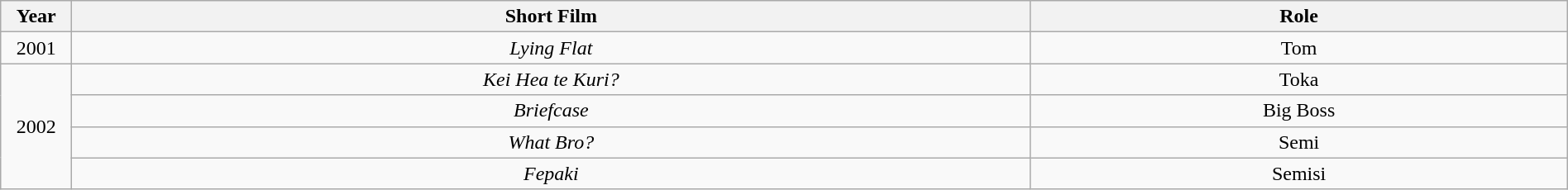<table class=wikitable style="text-align:center;width: 100%;">
<tr>
<th>Year</th>
<th>Short Film</th>
<th>Role</th>
</tr>
<tr>
<td style="width: 50px;">2001</td>
<td><em>Lying Flat</em></td>
<td>Tom</td>
</tr>
<tr>
<td rowspan=4>2002</td>
<td><em>Kei Hea te Kuri?</em></td>
<td>Toka</td>
</tr>
<tr>
<td><em>Briefcase</em></td>
<td>Big Boss</td>
</tr>
<tr>
<td><em>What Bro?</em></td>
<td>Semi</td>
</tr>
<tr>
<td><em>Fepaki</em></td>
<td>Semisi</td>
</tr>
</table>
